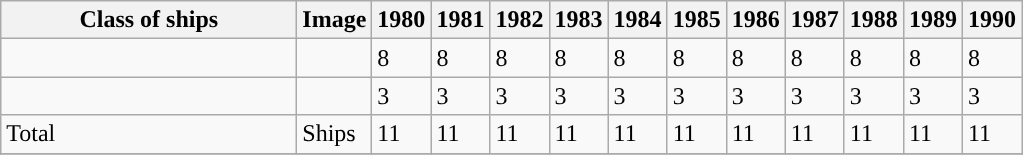<table class="wikitable sortable collapsible collapsed">
<tr>
<th style="width:29%;">Class of ships</th>
<th>Image</th>
<th>1980</th>
<th>1981</th>
<th>1982</th>
<th>1983</th>
<th>1984</th>
<th>1985</th>
<th>1986</th>
<th>1987</th>
<th>1988</th>
<th>1989</th>
<th>1990</th>
</tr>
<tr valign="top">
<td></td>
<td></td>
<td>8</td>
<td>8</td>
<td>8</td>
<td>8</td>
<td>8</td>
<td>8</td>
<td>8</td>
<td>8</td>
<td>8</td>
<td>8</td>
<td>8</td>
</tr>
<tr valign="top">
<td></td>
<td></td>
<td>3</td>
<td>3</td>
<td>3</td>
<td>3</td>
<td>3</td>
<td>3</td>
<td>3</td>
<td>3</td>
<td>3</td>
<td>3</td>
<td>3</td>
</tr>
<tr valign="top">
<td>Total</td>
<td>Ships</td>
<td>11</td>
<td>11</td>
<td>11</td>
<td>11</td>
<td>11</td>
<td>11</td>
<td>11</td>
<td>11</td>
<td>11</td>
<td>11</td>
<td>11</td>
</tr>
<tr>
</tr>
</table>
